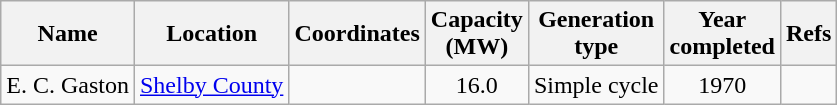<table class="wikitable sortable">
<tr>
<th>Name</th>
<th>Location</th>
<th>Coordinates</th>
<th>Capacity<br>(MW)</th>
<th>Generation<br>type</th>
<th>Year<br>completed</th>
<th>Refs</th>
</tr>
<tr>
<td>E. C. Gaston</td>
<td><a href='#'>Shelby County</a></td>
<td></td>
<td align="center">16.0</td>
<td>Simple cycle</td>
<td align="center">1970</td>
<td></td>
</tr>
</table>
